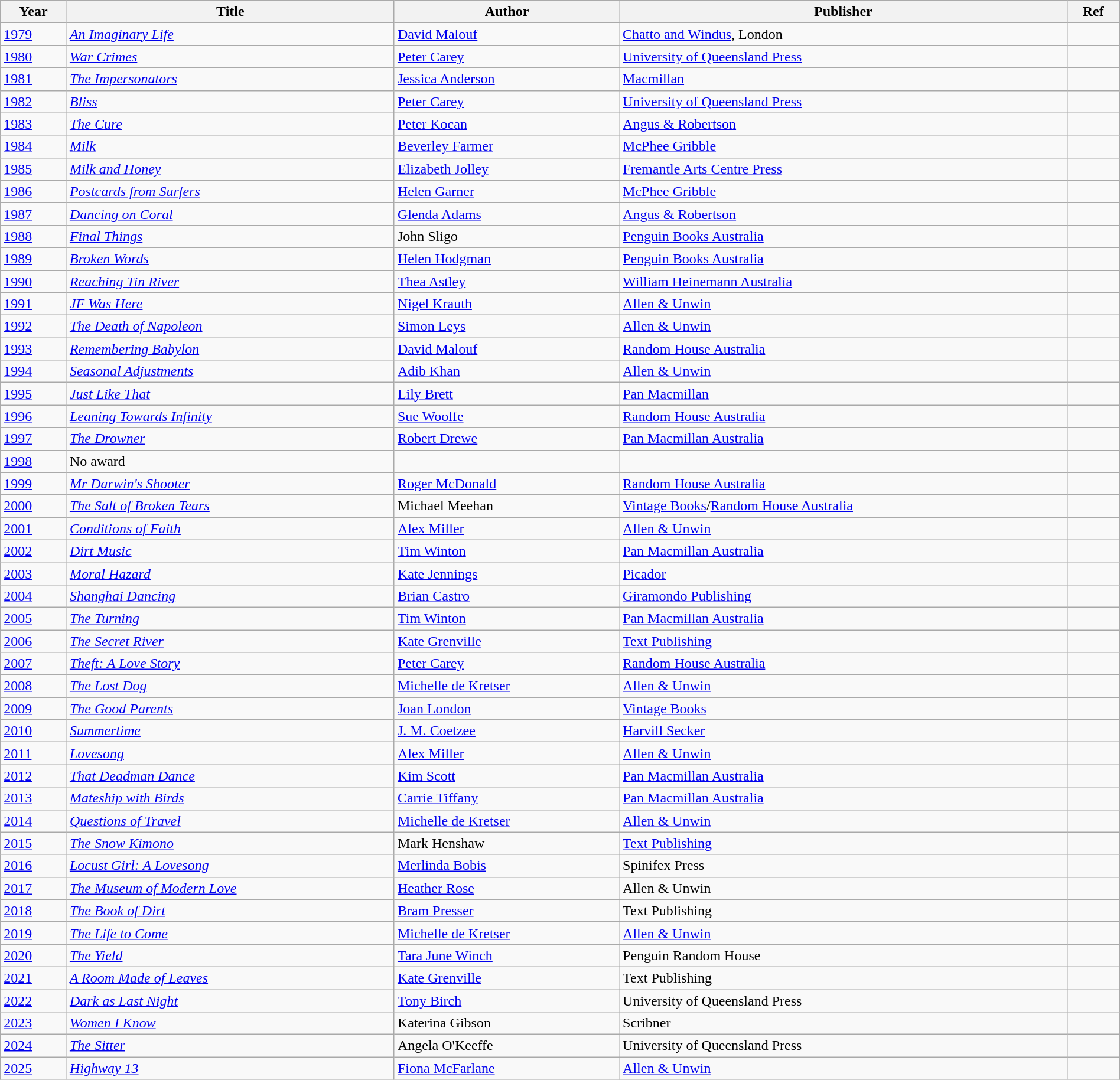<table class="wikitable" width=100%>
<tr>
<th>Year</th>
<th>Title</th>
<th>Author</th>
<th>Publisher</th>
<th>Ref</th>
</tr>
<tr>
<td><a href='#'>1979</a></td>
<td><em><a href='#'>An Imaginary Life</a></em></td>
<td><a href='#'>David Malouf</a></td>
<td><a href='#'>Chatto and Windus</a>, London</td>
<td></td>
</tr>
<tr>
<td><a href='#'>1980</a></td>
<td><em><a href='#'>War Crimes</a></em></td>
<td><a href='#'>Peter Carey</a></td>
<td><a href='#'>University of Queensland Press</a></td>
<td></td>
</tr>
<tr>
<td><a href='#'>1981</a></td>
<td><em><a href='#'>The Impersonators</a></em></td>
<td><a href='#'>Jessica Anderson</a></td>
<td><a href='#'>Macmillan</a></td>
<td></td>
</tr>
<tr>
<td><a href='#'>1982</a></td>
<td><em><a href='#'>Bliss</a></em></td>
<td><a href='#'>Peter Carey</a></td>
<td><a href='#'>University of Queensland Press</a></td>
<td></td>
</tr>
<tr>
<td><a href='#'>1983</a></td>
<td><em><a href='#'>The Cure</a></em></td>
<td><a href='#'>Peter Kocan</a></td>
<td><a href='#'>Angus & Robertson</a></td>
<td></td>
</tr>
<tr>
<td><a href='#'>1984</a></td>
<td><em><a href='#'>Milk</a></em></td>
<td><a href='#'>Beverley Farmer</a></td>
<td><a href='#'>McPhee Gribble</a></td>
<td></td>
</tr>
<tr>
<td><a href='#'>1985</a></td>
<td><em><a href='#'>Milk and Honey</a></em></td>
<td><a href='#'>Elizabeth Jolley</a></td>
<td><a href='#'>Fremantle Arts Centre Press</a></td>
<td></td>
</tr>
<tr>
<td><a href='#'>1986</a></td>
<td><em><a href='#'>Postcards from Surfers</a></em></td>
<td><a href='#'>Helen Garner</a></td>
<td><a href='#'>McPhee Gribble</a></td>
<td></td>
</tr>
<tr>
<td><a href='#'>1987</a></td>
<td><em><a href='#'>Dancing on Coral</a></em></td>
<td><a href='#'>Glenda Adams</a></td>
<td><a href='#'>Angus & Robertson</a></td>
<td></td>
</tr>
<tr>
<td><a href='#'>1988</a></td>
<td><em><a href='#'>Final Things</a></em></td>
<td>John Sligo</td>
<td><a href='#'>Penguin Books Australia</a></td>
<td></td>
</tr>
<tr>
<td><a href='#'>1989</a></td>
<td><em><a href='#'>Broken Words</a></em></td>
<td><a href='#'>Helen Hodgman</a></td>
<td><a href='#'>Penguin Books Australia</a></td>
<td></td>
</tr>
<tr>
<td><a href='#'>1990</a></td>
<td><em><a href='#'>Reaching Tin River</a></em></td>
<td><a href='#'>Thea Astley</a></td>
<td><a href='#'>William Heinemann Australia</a></td>
<td></td>
</tr>
<tr>
<td><a href='#'>1991</a></td>
<td><em><a href='#'>JF Was Here</a></em></td>
<td><a href='#'>Nigel Krauth</a></td>
<td><a href='#'>Allen & Unwin</a></td>
<td></td>
</tr>
<tr>
<td><a href='#'>1992</a></td>
<td><em><a href='#'>The Death of Napoleon</a></em></td>
<td><a href='#'>Simon Leys</a></td>
<td><a href='#'>Allen & Unwin</a></td>
<td></td>
</tr>
<tr>
<td><a href='#'>1993</a></td>
<td><em><a href='#'>Remembering Babylon</a></em></td>
<td><a href='#'>David Malouf</a></td>
<td><a href='#'>Random House Australia</a></td>
<td></td>
</tr>
<tr>
<td><a href='#'>1994</a></td>
<td><em><a href='#'>Seasonal Adjustments</a></em></td>
<td><a href='#'>Adib Khan</a></td>
<td><a href='#'>Allen & Unwin</a></td>
<td></td>
</tr>
<tr>
<td><a href='#'>1995</a></td>
<td><em><a href='#'>Just Like That</a></em></td>
<td><a href='#'>Lily Brett</a></td>
<td><a href='#'>Pan Macmillan</a></td>
<td></td>
</tr>
<tr>
<td><a href='#'>1996</a></td>
<td><em><a href='#'>Leaning Towards Infinity</a></em></td>
<td><a href='#'>Sue Woolfe</a></td>
<td><a href='#'>Random House Australia</a></td>
<td></td>
</tr>
<tr>
<td><a href='#'>1997</a></td>
<td><em><a href='#'>The Drowner</a></em></td>
<td><a href='#'>Robert Drewe</a></td>
<td><a href='#'>Pan Macmillan Australia</a></td>
<td></td>
</tr>
<tr>
<td><a href='#'>1998</a></td>
<td>No award</td>
<td></td>
<td></td>
<td></td>
</tr>
<tr>
<td><a href='#'>1999</a></td>
<td><em><a href='#'>Mr Darwin's Shooter</a></em></td>
<td><a href='#'>Roger McDonald</a></td>
<td><a href='#'>Random House Australia</a></td>
<td></td>
</tr>
<tr>
<td><a href='#'>2000</a></td>
<td><em><a href='#'>The Salt of Broken Tears</a></em></td>
<td>Michael Meehan</td>
<td><a href='#'>Vintage Books</a>/<a href='#'>Random House Australia</a></td>
<td></td>
</tr>
<tr>
<td><a href='#'>2001</a></td>
<td><em><a href='#'>Conditions of Faith</a></em></td>
<td><a href='#'>Alex Miller</a></td>
<td><a href='#'>Allen & Unwin</a></td>
<td></td>
</tr>
<tr>
<td><a href='#'>2002</a></td>
<td><em><a href='#'>Dirt Music</a></em></td>
<td><a href='#'>Tim Winton</a></td>
<td><a href='#'>Pan Macmillan Australia</a></td>
<td></td>
</tr>
<tr>
<td><a href='#'>2003</a></td>
<td><em><a href='#'>Moral Hazard</a></em></td>
<td><a href='#'>Kate Jennings</a></td>
<td><a href='#'>Picador</a></td>
<td></td>
</tr>
<tr>
<td><a href='#'>2004</a></td>
<td><em><a href='#'>Shanghai Dancing</a></em></td>
<td><a href='#'>Brian Castro</a></td>
<td><a href='#'>Giramondo Publishing</a></td>
<td></td>
</tr>
<tr>
<td><a href='#'>2005</a></td>
<td><em><a href='#'>The Turning</a></em></td>
<td><a href='#'>Tim Winton</a></td>
<td><a href='#'>Pan Macmillan Australia</a></td>
<td></td>
</tr>
<tr>
<td><a href='#'>2006</a></td>
<td><em><a href='#'>The Secret River</a></em></td>
<td><a href='#'>Kate Grenville</a></td>
<td><a href='#'>Text Publishing</a></td>
<td></td>
</tr>
<tr>
<td><a href='#'>2007</a></td>
<td><em><a href='#'>Theft: A Love Story</a></em></td>
<td><a href='#'>Peter Carey</a></td>
<td><a href='#'>Random House Australia</a></td>
<td></td>
</tr>
<tr>
<td><a href='#'>2008</a></td>
<td><em><a href='#'>The Lost Dog</a></em></td>
<td><a href='#'>Michelle de Kretser</a></td>
<td><a href='#'>Allen & Unwin</a></td>
<td></td>
</tr>
<tr>
<td><a href='#'>2009</a></td>
<td><em><a href='#'>The Good Parents</a></em></td>
<td><a href='#'>Joan London</a></td>
<td><a href='#'>Vintage Books</a></td>
<td></td>
</tr>
<tr>
<td><a href='#'>2010</a></td>
<td><em><a href='#'>Summertime</a></em></td>
<td><a href='#'>J. M. Coetzee</a></td>
<td><a href='#'>Harvill Secker</a></td>
<td></td>
</tr>
<tr>
<td><a href='#'>2011</a></td>
<td><em><a href='#'>Lovesong</a></em></td>
<td><a href='#'>Alex Miller</a></td>
<td><a href='#'>Allen & Unwin</a></td>
<td></td>
</tr>
<tr>
<td><a href='#'>2012</a></td>
<td><em><a href='#'>That Deadman Dance</a></em></td>
<td><a href='#'>Kim Scott</a></td>
<td><a href='#'>Pan Macmillan Australia</a></td>
<td></td>
</tr>
<tr>
<td><a href='#'>2013</a></td>
<td><em><a href='#'>Mateship with Birds</a></em></td>
<td><a href='#'>Carrie Tiffany</a></td>
<td><a href='#'>Pan Macmillan Australia</a></td>
<td></td>
</tr>
<tr>
<td><a href='#'>2014</a></td>
<td><em><a href='#'>Questions of Travel</a></em></td>
<td><a href='#'>Michelle de Kretser</a></td>
<td><a href='#'>Allen & Unwin</a></td>
<td></td>
</tr>
<tr>
<td><a href='#'>2015</a></td>
<td><em><a href='#'>The Snow Kimono</a></em></td>
<td>Mark Henshaw</td>
<td><a href='#'>Text Publishing</a></td>
<td></td>
</tr>
<tr>
<td><a href='#'>2016</a></td>
<td><em><a href='#'>Locust Girl: A Lovesong</a></em></td>
<td><a href='#'>Merlinda Bobis</a></td>
<td>Spinifex Press</td>
<td></td>
</tr>
<tr>
<td><a href='#'>2017</a></td>
<td><em><a href='#'>The Museum of Modern Love</a></em></td>
<td><a href='#'>Heather Rose</a></td>
<td>Allen & Unwin</td>
<td></td>
</tr>
<tr>
<td><a href='#'>2018</a></td>
<td><em><a href='#'>The Book of Dirt</a></em></td>
<td><a href='#'>Bram Presser</a></td>
<td>Text Publishing</td>
<td></td>
</tr>
<tr>
<td><a href='#'>2019</a></td>
<td><em><a href='#'>The Life to Come</a></em></td>
<td><a href='#'>Michelle de Kretser</a></td>
<td><a href='#'>Allen & Unwin</a></td>
<td></td>
</tr>
<tr>
<td><a href='#'>2020</a></td>
<td><em><a href='#'>The Yield</a></em></td>
<td><a href='#'>Tara June Winch</a></td>
<td>Penguin Random House</td>
<td></td>
</tr>
<tr>
<td><a href='#'>2021</a></td>
<td><em><a href='#'>A Room Made of Leaves</a></em></td>
<td><a href='#'>Kate Grenville</a></td>
<td>Text Publishing</td>
<td></td>
</tr>
<tr>
<td><a href='#'>2022</a></td>
<td><em><a href='#'>Dark as Last Night</a></em></td>
<td><a href='#'>Tony Birch</a></td>
<td>University of Queensland Press</td>
<td></td>
</tr>
<tr>
<td><a href='#'>2023</a></td>
<td><em><a href='#'>Women I Know</a></em></td>
<td>Katerina Gibson</td>
<td>Scribner</td>
<td></td>
</tr>
<tr>
<td><a href='#'>2024</a></td>
<td><em><a href='#'>The Sitter</a></em></td>
<td>Angela O'Keeffe</td>
<td>University of Queensland Press</td>
<td></td>
</tr>
<tr>
<td><a href='#'>2025</a></td>
<td><em><a href='#'>Highway 13</a></em></td>
<td><a href='#'>Fiona McFarlane</a></td>
<td><a href='#'>Allen & Unwin</a></td>
<td></td>
</tr>
</table>
